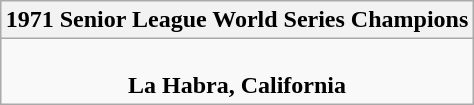<table class="wikitable" style="text-align: center; margin: 0 auto;">
<tr>
<th>1971 Senior League World Series Champions</th>
</tr>
<tr>
<td><br><strong>La Habra, California</strong></td>
</tr>
</table>
